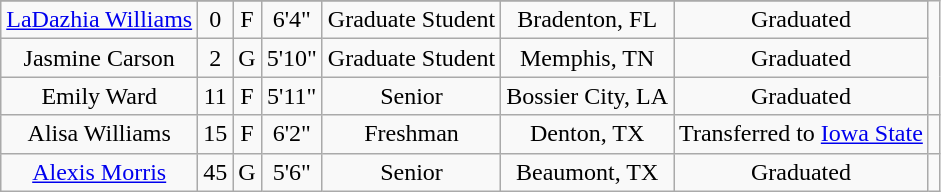<table class="wikitable sortable" style="text-align: center">
<tr align=center>
</tr>
<tr>
<td><a href='#'>LaDazhia Williams</a></td>
<td>0</td>
<td>F</td>
<td>6'4"</td>
<td>Graduate Student</td>
<td>Bradenton, FL</td>
<td>Graduated</td>
</tr>
<tr>
<td>Jasmine Carson</td>
<td>2</td>
<td>G</td>
<td>5'10"</td>
<td>Graduate Student</td>
<td>Memphis, TN</td>
<td>Graduated</td>
</tr>
<tr>
<td>Emily Ward</td>
<td>11</td>
<td>F</td>
<td>5'11"</td>
<td>Senior</td>
<td>Bossier City, LA</td>
<td>Graduated</td>
</tr>
<tr>
<td>Alisa Williams</td>
<td>15</td>
<td>F</td>
<td>6'2"</td>
<td>Freshman</td>
<td>Denton, TX</td>
<td>Transferred to <a href='#'>Iowa State</a></td>
<td></td>
</tr>
<tr>
<td><a href='#'>Alexis Morris</a></td>
<td>45</td>
<td>G</td>
<td>5'6"</td>
<td>Senior</td>
<td>Beaumont, TX</td>
<td>Graduated</td>
</tr>
</table>
